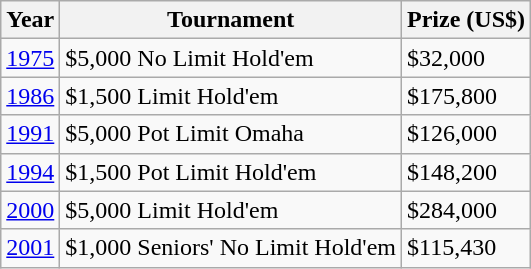<table class="wikitable">
<tr>
<th>Year</th>
<th>Tournament</th>
<th>Prize (US$)</th>
</tr>
<tr>
<td><a href='#'>1975</a></td>
<td>$5,000 No Limit Hold'em</td>
<td>$32,000</td>
</tr>
<tr>
<td><a href='#'>1986</a></td>
<td>$1,500 Limit Hold'em</td>
<td>$175,800</td>
</tr>
<tr>
<td><a href='#'>1991</a></td>
<td>$5,000 Pot Limit Omaha</td>
<td>$126,000</td>
</tr>
<tr>
<td><a href='#'>1994</a></td>
<td>$1,500 Pot Limit Hold'em</td>
<td>$148,200</td>
</tr>
<tr>
<td><a href='#'>2000</a></td>
<td>$5,000 Limit Hold'em</td>
<td>$284,000</td>
</tr>
<tr>
<td><a href='#'>2001</a></td>
<td>$1,000 Seniors' No Limit Hold'em</td>
<td>$115,430</td>
</tr>
</table>
